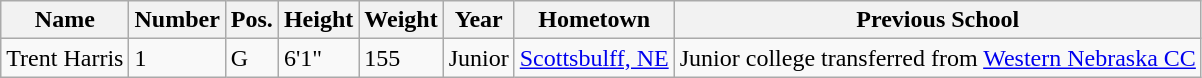<table class="wikitable sortable" border="1">
<tr>
<th>Name</th>
<th>Number</th>
<th>Pos.</th>
<th>Height</th>
<th>Weight</th>
<th>Year</th>
<th>Hometown</th>
<th class="unsortable">Previous School</th>
</tr>
<tr>
<td>Trent Harris</td>
<td>1</td>
<td>G</td>
<td>6'1"</td>
<td>155</td>
<td>Junior</td>
<td><a href='#'>Scottsbulff, NE</a></td>
<td>Junior college transferred from <a href='#'>Western Nebraska CC</a></td>
</tr>
</table>
